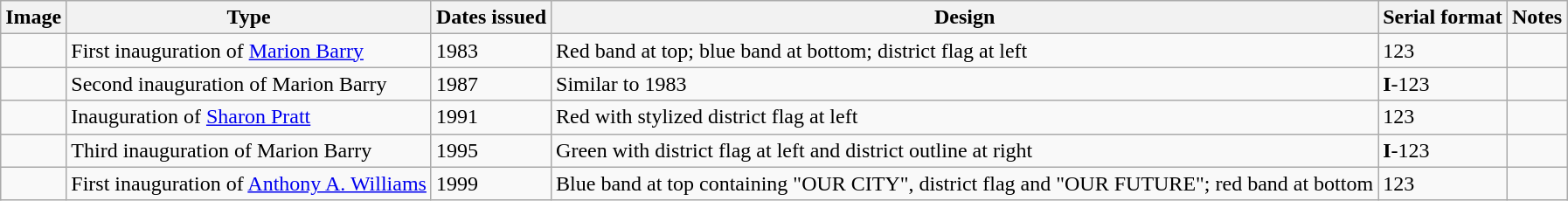<table class=wikitable>
<tr>
<th>Image</th>
<th>Type</th>
<th>Dates issued</th>
<th>Design</th>
<th>Serial format</th>
<th>Notes</th>
</tr>
<tr>
<td></td>
<td>First inauguration of <a href='#'>Marion Barry</a></td>
<td>1983</td>
<td>Red band at top; blue band at bottom; district flag at left</td>
<td>123</td>
<td></td>
</tr>
<tr>
<td></td>
<td>Second inauguration of Marion Barry</td>
<td>1987</td>
<td>Similar to 1983</td>
<td><strong>I</strong>-123</td>
<td></td>
</tr>
<tr>
<td></td>
<td>Inauguration of <a href='#'>Sharon Pratt</a></td>
<td>1991</td>
<td>Red with stylized district flag at left</td>
<td>123</td>
<td></td>
</tr>
<tr>
<td></td>
<td>Third inauguration of Marion Barry</td>
<td>1995</td>
<td>Green with district flag at left and district outline at right</td>
<td><strong>I</strong>-123</td>
<td></td>
</tr>
<tr>
<td></td>
<td>First inauguration of <a href='#'>Anthony A. Williams</a></td>
<td>1999</td>
<td>Blue band at top containing "OUR CITY", district flag and "OUR FUTURE"; red band at bottom</td>
<td>123</td>
<td></td>
</tr>
</table>
